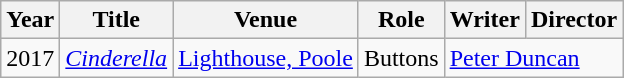<table class="wikitable">
<tr>
<th>Year</th>
<th>Title</th>
<th>Venue</th>
<th>Role</th>
<th>Writer</th>
<th>Director</th>
</tr>
<tr>
<td>2017</td>
<td><em><a href='#'>Cinderella</a></em></td>
<td><a href='#'>Lighthouse, Poole</a></td>
<td>Buttons</td>
<td colspan=2><a href='#'>Peter Duncan</a></td>
</tr>
</table>
